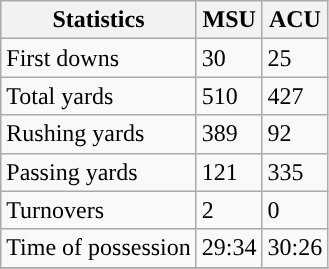<table class="wikitable">
<tr>
<th>Statistics</th>
<th>MSU</th>
<th>ACU</th>
</tr>
<tr>
<td>First downs</td>
<td>30</td>
<td>25</td>
</tr>
<tr>
<td>Total yards</td>
<td>510</td>
<td>427</td>
</tr>
<tr>
<td>Rushing yards</td>
<td>389</td>
<td>92</td>
</tr>
<tr>
<td>Passing yards</td>
<td>121</td>
<td>335</td>
</tr>
<tr>
<td>Turnovers</td>
<td>2</td>
<td>0</td>
</tr>
<tr>
<td>Time of possession</td>
<td>29:34</td>
<td>30:26</td>
</tr>
<tr>
</tr>
</table>
